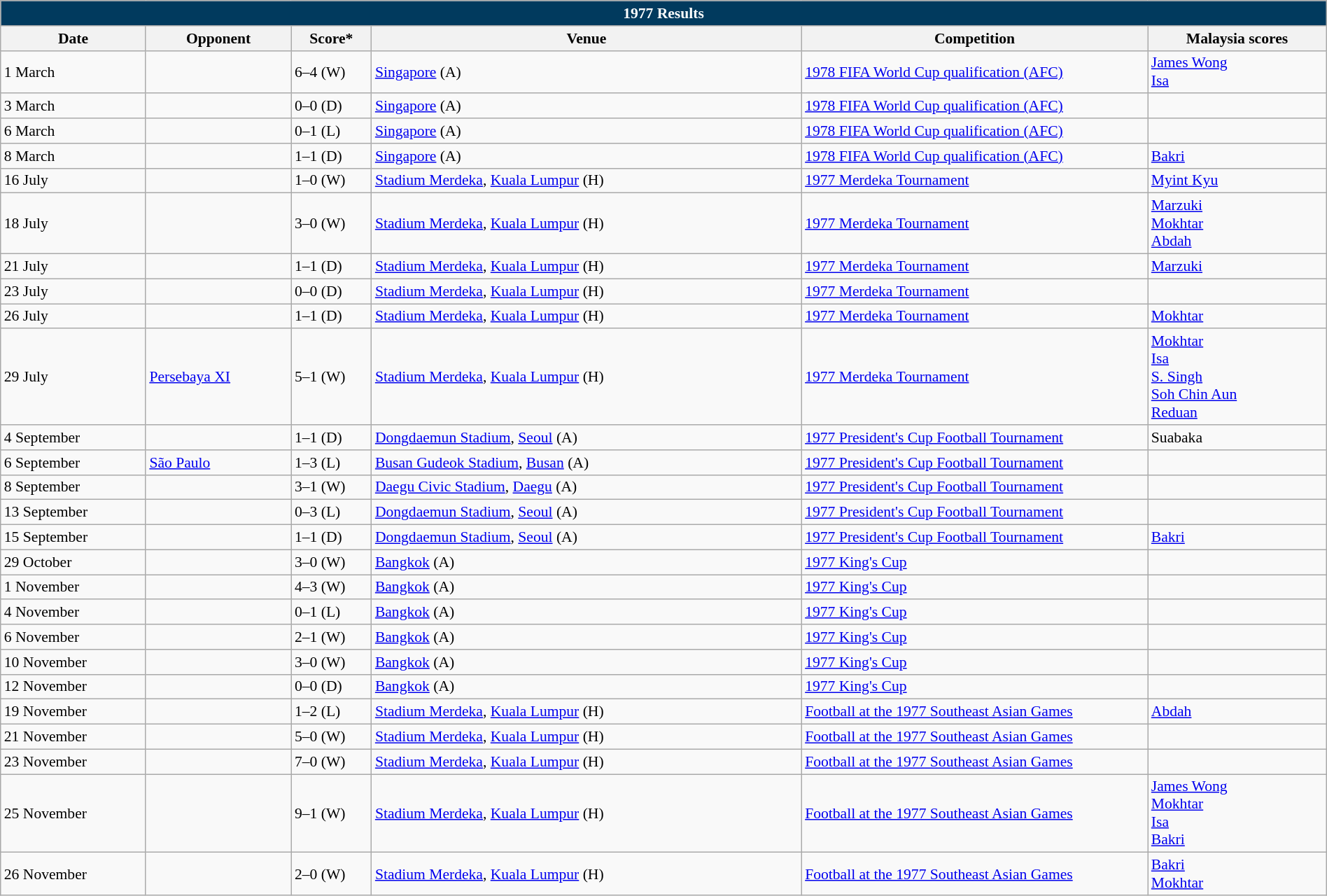<table class="wikitable" width=100% style="text-align:left;font-size:90%;">
<tr>
<th colspan=9 style="background: #013A5E; color: #FFFFFF;">1977 Results</th>
</tr>
<tr>
<th width=80>Date</th>
<th width=80>Opponent</th>
<th width=20>Score*</th>
<th width=250>Venue</th>
<th width=200>Competition</th>
<th width=100>Malaysia scores</th>
</tr>
<tr>
<td>1 March</td>
<td></td>
<td>6–4 (W)</td>
<td><a href='#'>Singapore</a> (A)</td>
<td><a href='#'>1978 FIFA World Cup qualification (AFC)</a></td>
<td><a href='#'>James Wong</a> <br><a href='#'>Isa</a> </td>
</tr>
<tr>
<td>3 March</td>
<td></td>
<td>0–0 (D)</td>
<td><a href='#'>Singapore</a> (A)</td>
<td><a href='#'>1978 FIFA World Cup qualification (AFC)</a></td>
<td></td>
</tr>
<tr>
<td>6 March</td>
<td></td>
<td>0–1 (L)</td>
<td><a href='#'>Singapore</a> (A)</td>
<td><a href='#'>1978 FIFA World Cup qualification (AFC)</a></td>
<td></td>
</tr>
<tr>
<td>8 March</td>
<td></td>
<td>1–1 (D)</td>
<td><a href='#'>Singapore</a> (A)</td>
<td><a href='#'>1978 FIFA World Cup qualification (AFC)</a></td>
<td><a href='#'>Bakri</a> </td>
</tr>
<tr>
<td>16 July</td>
<td></td>
<td>1–0 (W)</td>
<td><a href='#'>Stadium Merdeka</a>, <a href='#'>Kuala Lumpur</a> (H)</td>
<td><a href='#'>1977 Merdeka Tournament</a></td>
<td><a href='#'>Myint Kyu</a> </td>
</tr>
<tr>
<td>18 July</td>
<td></td>
<td>3–0 (W)</td>
<td><a href='#'>Stadium Merdeka</a>, <a href='#'>Kuala Lumpur</a> (H)</td>
<td><a href='#'>1977 Merdeka Tournament</a></td>
<td><a href='#'>Marzuki</a> <br><a href='#'>Mokhtar</a> <br><a href='#'>Abdah</a> </td>
</tr>
<tr>
<td>21 July</td>
<td></td>
<td>1–1 (D)</td>
<td><a href='#'>Stadium Merdeka</a>, <a href='#'>Kuala Lumpur</a> (H)</td>
<td><a href='#'>1977 Merdeka Tournament</a></td>
<td><a href='#'>Marzuki</a> </td>
</tr>
<tr>
<td>23 July</td>
<td></td>
<td>0–0 (D)</td>
<td><a href='#'>Stadium Merdeka</a>, <a href='#'>Kuala Lumpur</a> (H)</td>
<td><a href='#'>1977 Merdeka Tournament</a></td>
<td></td>
</tr>
<tr>
<td>26 July</td>
<td></td>
<td>1–1 (D)</td>
<td><a href='#'>Stadium Merdeka</a>, <a href='#'>Kuala Lumpur</a> (H)</td>
<td><a href='#'>1977 Merdeka Tournament</a></td>
<td><a href='#'>Mokhtar</a> </td>
</tr>
<tr>
<td>29 July</td>
<td> <a href='#'>Persebaya XI</a></td>
<td>5–1 (W)</td>
<td><a href='#'>Stadium Merdeka</a>, <a href='#'>Kuala Lumpur</a> (H)</td>
<td><a href='#'>1977 Merdeka Tournament</a></td>
<td><a href='#'>Mokhtar</a> <br><a href='#'>Isa</a> <br><a href='#'>S. Singh</a> <br><a href='#'>Soh Chin Aun</a> <br><a href='#'>Reduan</a> </td>
</tr>
<tr>
<td>4 September</td>
<td></td>
<td>1–1 (D)</td>
<td><a href='#'>Dongdaemun Stadium</a>, <a href='#'>Seoul</a> (A)</td>
<td><a href='#'>1977 President's Cup Football Tournament</a></td>
<td>Suabaka </td>
</tr>
<tr>
<td>6 September</td>
<td> <a href='#'>São Paulo</a></td>
<td>1–3 (L)</td>
<td><a href='#'>Busan Gudeok Stadium</a>, <a href='#'>Busan</a> (A)</td>
<td><a href='#'>1977 President's Cup Football Tournament</a></td>
<td></td>
</tr>
<tr>
<td>8 September</td>
<td></td>
<td>3–1 (W)</td>
<td><a href='#'>Daegu Civic Stadium</a>, <a href='#'>Daegu</a> (A)</td>
<td><a href='#'>1977 President's Cup Football Tournament</a></td>
<td></td>
</tr>
<tr>
<td>13 September</td>
<td></td>
<td>0–3 (L)</td>
<td><a href='#'>Dongdaemun Stadium</a>, <a href='#'>Seoul</a> (A)</td>
<td><a href='#'>1977 President's Cup Football Tournament</a></td>
<td></td>
</tr>
<tr>
<td>15 September</td>
<td></td>
<td>1–1 (D)</td>
<td><a href='#'>Dongdaemun Stadium</a>, <a href='#'>Seoul</a> (A)</td>
<td><a href='#'>1977 President's Cup Football Tournament</a></td>
<td><a href='#'>Bakri</a> </td>
</tr>
<tr>
<td>29 October</td>
<td></td>
<td>3–0 (W)</td>
<td><a href='#'>Bangkok</a> (A)</td>
<td><a href='#'>1977 King's Cup</a></td>
<td></td>
</tr>
<tr>
<td>1 November</td>
<td></td>
<td>4–3 (W)</td>
<td><a href='#'>Bangkok</a> (A)</td>
<td><a href='#'>1977 King's Cup</a></td>
<td></td>
</tr>
<tr>
<td>4 November</td>
<td></td>
<td>0–1 (L)</td>
<td><a href='#'>Bangkok</a> (A)</td>
<td><a href='#'>1977 King's Cup</a></td>
<td></td>
</tr>
<tr>
<td>6 November</td>
<td></td>
<td>2–1 (W)</td>
<td><a href='#'>Bangkok</a> (A)</td>
<td><a href='#'>1977 King's Cup</a></td>
<td></td>
</tr>
<tr>
<td>10 November</td>
<td></td>
<td>3–0 (W)</td>
<td><a href='#'>Bangkok</a> (A)</td>
<td><a href='#'>1977 King's Cup</a></td>
<td></td>
</tr>
<tr>
<td>12 November</td>
<td></td>
<td>0–0 (D)</td>
<td><a href='#'>Bangkok</a> (A)</td>
<td><a href='#'>1977 King's Cup</a></td>
<td></td>
</tr>
<tr>
<td>19 November</td>
<td></td>
<td>1–2 (L)</td>
<td><a href='#'>Stadium Merdeka</a>, <a href='#'>Kuala Lumpur</a> (H)</td>
<td><a href='#'>Football at the 1977 Southeast Asian Games</a></td>
<td><a href='#'>Abdah</a> </td>
</tr>
<tr>
<td>21 November</td>
<td></td>
<td>5–0 (W)</td>
<td><a href='#'>Stadium Merdeka</a>, <a href='#'>Kuala Lumpur</a> (H)</td>
<td><a href='#'>Football at the 1977 Southeast Asian Games</a></td>
<td></td>
</tr>
<tr>
<td>23 November</td>
<td></td>
<td>7–0 (W)</td>
<td><a href='#'>Stadium Merdeka</a>, <a href='#'>Kuala Lumpur</a> (H)</td>
<td><a href='#'>Football at the 1977 Southeast Asian Games</a></td>
<td></td>
</tr>
<tr>
<td>25 November</td>
<td></td>
<td>9–1 (W)</td>
<td><a href='#'>Stadium Merdeka</a>, <a href='#'>Kuala Lumpur</a> (H)</td>
<td><a href='#'>Football at the 1977 Southeast Asian Games</a></td>
<td><a href='#'>James Wong</a> <br><a href='#'>Mokhtar</a> <br><a href='#'>Isa</a> <br><a href='#'>Bakri</a> </td>
</tr>
<tr>
<td>26 November</td>
<td></td>
<td>2–0 (W)</td>
<td><a href='#'>Stadium Merdeka</a>, <a href='#'>Kuala Lumpur</a> (H)</td>
<td><a href='#'>Football at the 1977 Southeast Asian Games</a></td>
<td><a href='#'>Bakri</a> <br><a href='#'>Mokhtar</a> </td>
</tr>
</table>
